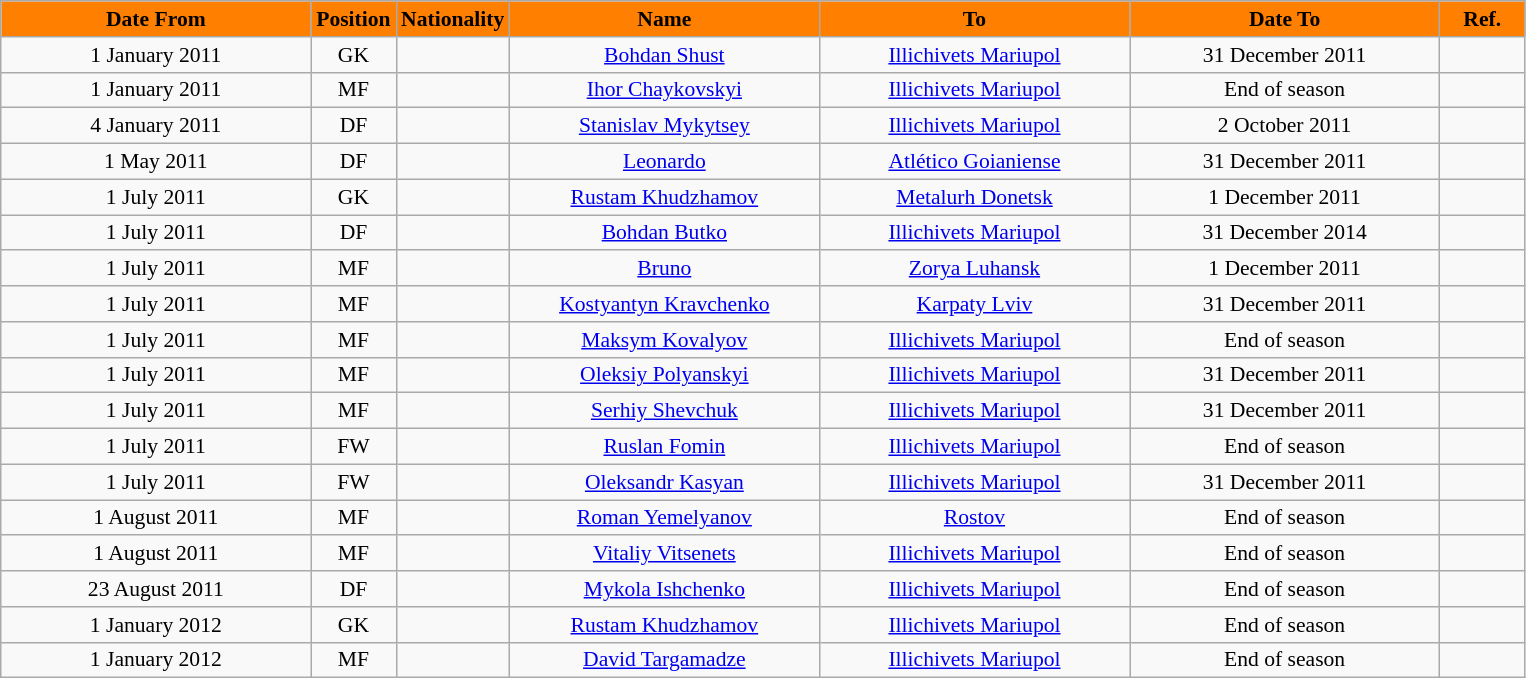<table class="wikitable" style="text-align:center; font-size:90%; ">
<tr>
<th style="background:#FF8000; color:black; width:200px;">Date From</th>
<th style="background:#FF8000; color:black; width:50px;">Position</th>
<th style="background:#FF8000; color:black; width:50px;">Nationality</th>
<th style="background:#FF8000; color:black; width:200px;">Name</th>
<th style="background:#FF8000; color:black; width:200px;">To</th>
<th style="background:#FF8000; color:black; width:200px;">Date To</th>
<th style="background:#FF8000; color:black; width:50px;">Ref.</th>
</tr>
<tr>
<td>1 January 2011</td>
<td>GK</td>
<td></td>
<td><a href='#'>Bohdan Shust</a></td>
<td><a href='#'>Illichivets Mariupol</a></td>
<td>31 December 2011</td>
<td></td>
</tr>
<tr>
<td>1 January 2011</td>
<td>MF</td>
<td></td>
<td><a href='#'>Ihor Chaykovskyi</a></td>
<td><a href='#'>Illichivets Mariupol</a></td>
<td>End of season</td>
<td></td>
</tr>
<tr>
<td>4 January 2011</td>
<td>DF</td>
<td></td>
<td><a href='#'>Stanislav Mykytsey</a></td>
<td><a href='#'>Illichivets Mariupol</a></td>
<td>2 October 2011</td>
<td></td>
</tr>
<tr>
<td>1 May 2011</td>
<td>DF</td>
<td></td>
<td><a href='#'>Leonardo</a></td>
<td><a href='#'>Atlético Goianiense</a></td>
<td>31 December 2011</td>
<td></td>
</tr>
<tr>
<td>1 July 2011</td>
<td>GK</td>
<td></td>
<td><a href='#'>Rustam Khudzhamov</a></td>
<td><a href='#'>Metalurh Donetsk</a></td>
<td>1 December 2011</td>
<td></td>
</tr>
<tr>
<td>1 July 2011</td>
<td>DF</td>
<td></td>
<td><a href='#'>Bohdan Butko</a></td>
<td><a href='#'>Illichivets Mariupol</a></td>
<td>31 December 2014</td>
<td></td>
</tr>
<tr>
<td>1 July 2011</td>
<td>MF</td>
<td></td>
<td><a href='#'>Bruno</a></td>
<td><a href='#'>Zorya Luhansk</a></td>
<td>1 December 2011</td>
<td></td>
</tr>
<tr>
<td>1 July 2011</td>
<td>MF</td>
<td></td>
<td><a href='#'>Kostyantyn Kravchenko</a></td>
<td><a href='#'>Karpaty Lviv</a></td>
<td>31 December 2011</td>
<td></td>
</tr>
<tr>
<td>1 July 2011</td>
<td>MF</td>
<td></td>
<td><a href='#'>Maksym Kovalyov</a></td>
<td><a href='#'>Illichivets Mariupol</a></td>
<td>End of season</td>
<td></td>
</tr>
<tr>
<td>1 July 2011</td>
<td>MF</td>
<td></td>
<td><a href='#'>Oleksiy Polyanskyi</a></td>
<td><a href='#'>Illichivets Mariupol</a></td>
<td>31 December 2011</td>
<td></td>
</tr>
<tr>
<td>1 July 2011</td>
<td>MF</td>
<td></td>
<td><a href='#'>Serhiy Shevchuk</a></td>
<td><a href='#'>Illichivets Mariupol</a></td>
<td>31 December 2011</td>
<td></td>
</tr>
<tr>
<td>1 July 2011</td>
<td>FW</td>
<td></td>
<td><a href='#'>Ruslan Fomin</a></td>
<td><a href='#'>Illichivets Mariupol</a></td>
<td>End of season</td>
<td></td>
</tr>
<tr>
<td>1 July 2011</td>
<td>FW</td>
<td></td>
<td><a href='#'>Oleksandr Kasyan</a></td>
<td><a href='#'>Illichivets Mariupol</a></td>
<td>31 December 2011</td>
<td></td>
</tr>
<tr>
<td>1 August 2011</td>
<td>MF</td>
<td></td>
<td><a href='#'>Roman Yemelyanov</a></td>
<td><a href='#'>Rostov</a></td>
<td>End of season</td>
<td></td>
</tr>
<tr>
<td>1 August 2011</td>
<td>MF</td>
<td></td>
<td><a href='#'>Vitaliy Vitsenets</a></td>
<td><a href='#'>Illichivets Mariupol</a></td>
<td>End of season</td>
<td></td>
</tr>
<tr>
<td>23 August 2011</td>
<td>DF</td>
<td></td>
<td><a href='#'>Mykola Ishchenko</a></td>
<td><a href='#'>Illichivets Mariupol</a></td>
<td>End of season</td>
<td></td>
</tr>
<tr>
<td>1 January 2012</td>
<td>GK</td>
<td></td>
<td><a href='#'>Rustam Khudzhamov</a></td>
<td><a href='#'>Illichivets Mariupol</a></td>
<td>End of season</td>
<td></td>
</tr>
<tr>
<td>1 January 2012</td>
<td>MF</td>
<td></td>
<td><a href='#'>David Targamadze</a></td>
<td><a href='#'>Illichivets Mariupol</a></td>
<td>End of season</td>
<td></td>
</tr>
</table>
